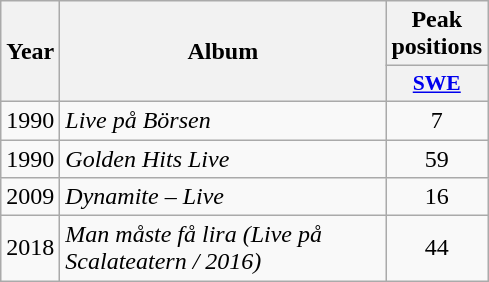<table class="wikitable">
<tr>
<th align="center" rowspan="2" width="10">Year</th>
<th align="center" rowspan="2" width="210">Album</th>
<th align="center" colspan="1" width="20">Peak positions</th>
</tr>
<tr>
<th scope="col" style="width:3em;font-size:90%;"><a href='#'>SWE</a><br></th>
</tr>
<tr>
<td style="text-align:center;">1990</td>
<td><em>Live på Börsen</em></td>
<td style="text-align:center;">7</td>
</tr>
<tr>
<td style="text-align:center;">1990</td>
<td><em>Golden Hits Live</em></td>
<td style="text-align:center;">59</td>
</tr>
<tr>
<td style="text-align:center;">2009</td>
<td><em>Dynamite – Live</em></td>
<td style="text-align:center;">16</td>
</tr>
<tr>
<td style="text-align:center;">2018</td>
<td><em>Man måste få lira (Live på Scalateatern / 2016)</em></td>
<td style="text-align:center;">44<br></td>
</tr>
</table>
